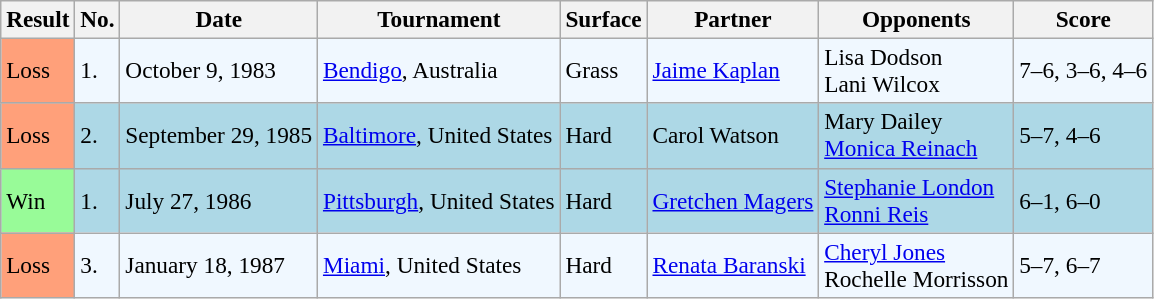<table class="sortable wikitable" style=font-size:97%>
<tr>
<th>Result</th>
<th>No.</th>
<th>Date</th>
<th>Tournament</th>
<th>Surface</th>
<th>Partner</th>
<th>Opponents</th>
<th>Score</th>
</tr>
<tr style="background:#f0f8ff;">
<td style="background:#ffa07a;">Loss</td>
<td>1.</td>
<td>October 9, 1983</td>
<td><a href='#'>Bendigo</a>, Australia</td>
<td>Grass</td>
<td> <a href='#'>Jaime Kaplan</a></td>
<td> Lisa Dodson <br>  Lani Wilcox</td>
<td>7–6, 3–6, 4–6</td>
</tr>
<tr style="background:lightblue;">
<td style="background:#ffa07a;">Loss</td>
<td>2.</td>
<td>September 29, 1985</td>
<td><a href='#'>Baltimore</a>, United States</td>
<td>Hard</td>
<td> Carol Watson</td>
<td> Mary Dailey <br>  <a href='#'>Monica Reinach</a></td>
<td>5–7, 4–6</td>
</tr>
<tr style="background:lightblue;">
<td style="background:#98fb98;">Win</td>
<td>1.</td>
<td>July 27, 1986</td>
<td><a href='#'>Pittsburgh</a>, United States</td>
<td>Hard</td>
<td> <a href='#'>Gretchen Magers</a></td>
<td> <a href='#'>Stephanie London</a> <br>  <a href='#'>Ronni Reis</a></td>
<td>6–1, 6–0</td>
</tr>
<tr style="background:#f0f8ff;">
<td style="background:#ffa07a;">Loss</td>
<td>3.</td>
<td>January 18, 1987</td>
<td><a href='#'>Miami</a>, United States</td>
<td>Hard</td>
<td> <a href='#'>Renata Baranski</a></td>
<td> <a href='#'>Cheryl Jones</a> <br>  Rochelle Morrisson</td>
<td>5–7, 6–7</td>
</tr>
</table>
